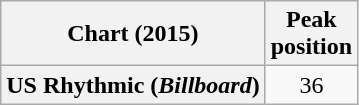<table class="wikitable sortable plainrowheaders" style="text-align:center;">
<tr>
<th scope="col">Chart (2015)</th>
<th scope="col">Peak<br>position</th>
</tr>
<tr>
<th scope="row">US Rhythmic (<em>Billboard</em>)</th>
<td>36</td>
</tr>
</table>
